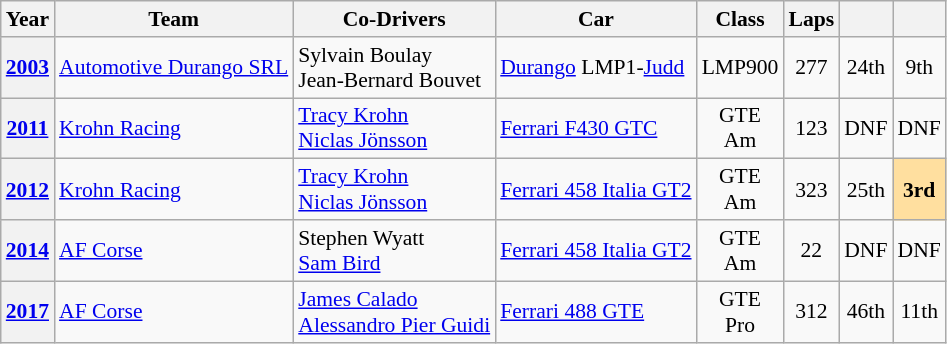<table class="wikitable" style="text-align:center; font-size:90%">
<tr>
<th>Year</th>
<th>Team</th>
<th>Co-Drivers</th>
<th>Car</th>
<th>Class</th>
<th>Laps</th>
<th></th>
<th></th>
</tr>
<tr>
<th><a href='#'>2003</a></th>
<td align="left"> <a href='#'>Automotive Durango SRL</a></td>
<td align="left"> Sylvain Boulay<br> Jean-Bernard Bouvet</td>
<td align="left"><a href='#'>Durango</a> LMP1-<a href='#'>Judd</a></td>
<td>LMP900</td>
<td>277</td>
<td>24th</td>
<td>9th</td>
</tr>
<tr>
<th><a href='#'>2011</a></th>
<td align="left"> <a href='#'>Krohn Racing</a></td>
<td align="left"> <a href='#'>Tracy Krohn</a><br> <a href='#'>Niclas Jönsson</a></td>
<td align="left"><a href='#'>Ferrari F430 GTC</a></td>
<td>GTE<br>Am</td>
<td>123</td>
<td>DNF</td>
<td>DNF</td>
</tr>
<tr>
<th><a href='#'>2012</a></th>
<td align="left"> <a href='#'>Krohn Racing</a></td>
<td align="left"> <a href='#'>Tracy Krohn</a><br> <a href='#'>Niclas Jönsson</a></td>
<td align="left"><a href='#'>Ferrari 458 Italia GT2</a></td>
<td>GTE<br>Am</td>
<td>323</td>
<td>25th</td>
<td style="background:#FFDF9F;"><strong>3rd</strong></td>
</tr>
<tr>
<th><a href='#'>2014</a></th>
<td align="left"> <a href='#'>AF Corse</a></td>
<td align="left"> Stephen Wyatt<br> <a href='#'>Sam Bird</a></td>
<td align="left"><a href='#'>Ferrari 458 Italia GT2</a></td>
<td>GTE<br>Am</td>
<td>22</td>
<td>DNF</td>
<td>DNF</td>
</tr>
<tr>
<th><a href='#'>2017</a></th>
<td align="left"> <a href='#'>AF Corse</a></td>
<td align="left"> <a href='#'>James Calado</a><br> <a href='#'>Alessandro Pier Guidi</a></td>
<td align="left"><a href='#'>Ferrari 488 GTE</a></td>
<td>GTE<br>Pro</td>
<td>312</td>
<td>46th</td>
<td>11th</td>
</tr>
</table>
